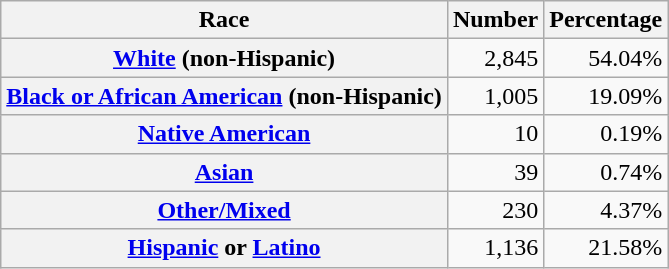<table class="wikitable" style="text-align:right">
<tr>
<th scope="col">Race</th>
<th scope="col">Number</th>
<th scope="col">Percentage</th>
</tr>
<tr>
<th scope="row"><a href='#'>White</a> (non-Hispanic)</th>
<td>2,845</td>
<td>54.04%</td>
</tr>
<tr>
<th scope="row"><a href='#'>Black or African American</a> (non-Hispanic)</th>
<td>1,005</td>
<td>19.09%</td>
</tr>
<tr>
<th scope="row"><a href='#'>Native American</a></th>
<td>10</td>
<td>0.19%</td>
</tr>
<tr>
<th scope="row"><a href='#'>Asian</a></th>
<td>39</td>
<td>0.74%</td>
</tr>
<tr>
<th scope="row"><a href='#'>Other/Mixed</a></th>
<td>230</td>
<td>4.37%</td>
</tr>
<tr>
<th scope="row"><a href='#'>Hispanic</a> or <a href='#'>Latino</a></th>
<td>1,136</td>
<td>21.58%</td>
</tr>
</table>
